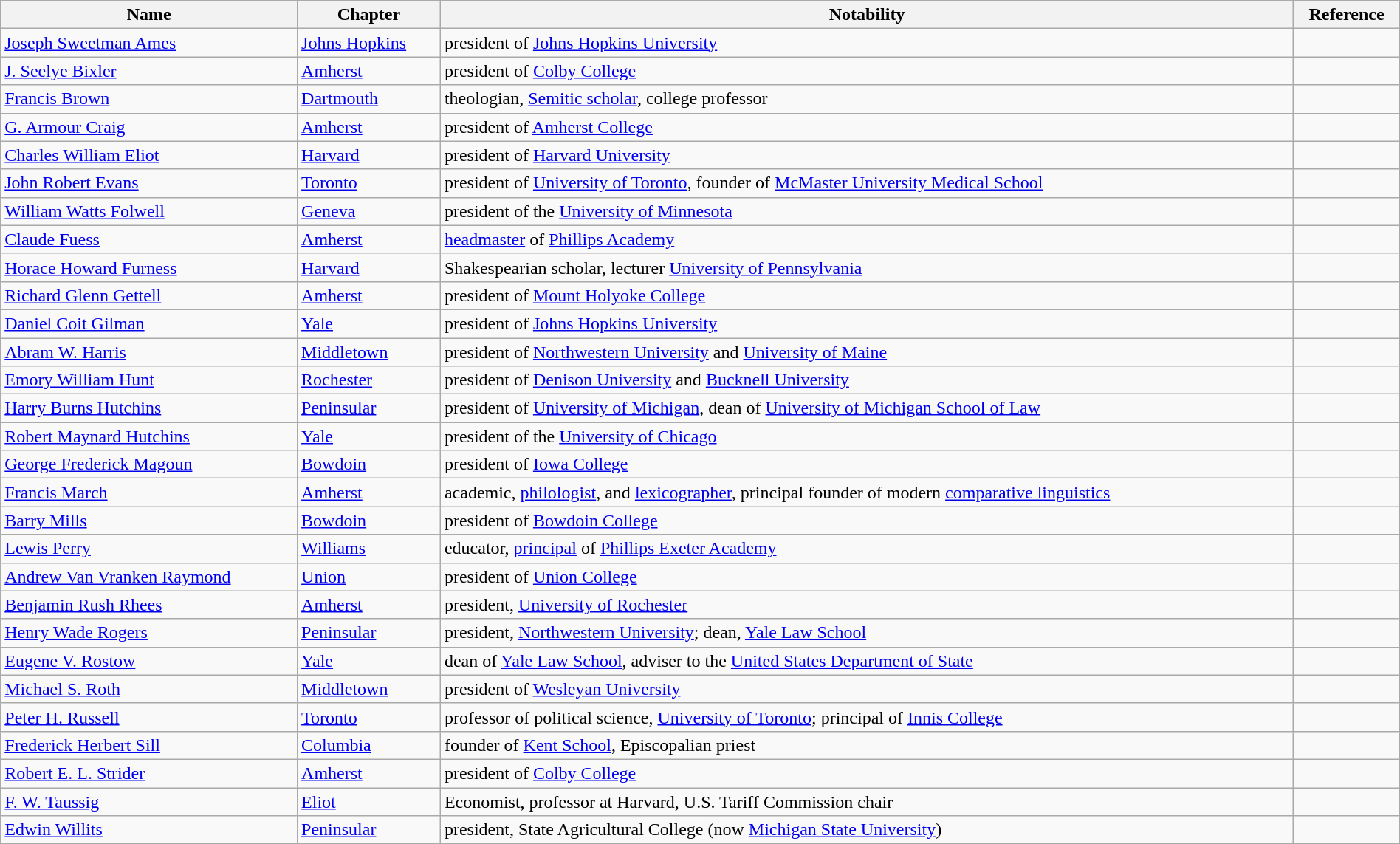<table class="sortable wikitable" style="width:100%;">
<tr>
<th>Name</th>
<th>Chapter</th>
<th>Notability</th>
<th>Reference</th>
</tr>
<tr>
<td><a href='#'>Joseph Sweetman Ames</a></td>
<td><a href='#'>Johns Hopkins</a></td>
<td>president of <a href='#'>Johns Hopkins University</a></td>
<td></td>
</tr>
<tr>
<td><a href='#'>J. Seelye Bixler</a></td>
<td><a href='#'>Amherst</a></td>
<td>president of <a href='#'>Colby College</a></td>
<td></td>
</tr>
<tr>
<td><a href='#'>Francis Brown</a></td>
<td><a href='#'>Dartmouth</a></td>
<td>theologian, <a href='#'>Semitic scholar</a>, college professor</td>
<td></td>
</tr>
<tr>
<td><a href='#'>G. Armour Craig</a></td>
<td><a href='#'>Amherst</a></td>
<td>president of <a href='#'>Amherst College</a></td>
<td></td>
</tr>
<tr>
<td><a href='#'>Charles William Eliot</a></td>
<td><a href='#'>Harvard</a></td>
<td>president of <a href='#'>Harvard University</a></td>
<td></td>
</tr>
<tr>
<td><a href='#'>John Robert Evans</a></td>
<td><a href='#'>Toronto</a></td>
<td>president of <a href='#'>University of Toronto</a>, founder of <a href='#'>McMaster University Medical School</a></td>
<td></td>
</tr>
<tr>
<td><a href='#'>William Watts Folwell</a></td>
<td><a href='#'>Geneva</a></td>
<td>president of the <a href='#'>University of Minnesota</a></td>
<td></td>
</tr>
<tr>
<td><a href='#'>Claude Fuess</a></td>
<td><a href='#'>Amherst</a></td>
<td><a href='#'>headmaster</a> of <a href='#'>Phillips Academy</a></td>
<td></td>
</tr>
<tr>
<td><a href='#'>Horace Howard Furness</a></td>
<td><a href='#'>Harvard</a></td>
<td>Shakespearian scholar, lecturer <a href='#'>University of Pennsylvania</a></td>
<td></td>
</tr>
<tr>
<td><a href='#'>Richard Glenn Gettell</a></td>
<td><a href='#'>Amherst</a></td>
<td>president of <a href='#'>Mount Holyoke College</a></td>
<td></td>
</tr>
<tr>
<td><a href='#'>Daniel Coit Gilman</a></td>
<td><a href='#'>Yale</a></td>
<td>president of <a href='#'>Johns Hopkins University</a></td>
<td></td>
</tr>
<tr>
<td><a href='#'>Abram W. Harris</a></td>
<td><a href='#'>Middletown</a></td>
<td>president of <a href='#'>Northwestern University</a> and <a href='#'>University of Maine</a></td>
<td></td>
</tr>
<tr>
<td><a href='#'>Emory William Hunt</a></td>
<td><a href='#'>Rochester</a></td>
<td>president of <a href='#'>Denison University</a> and <a href='#'>Bucknell University</a></td>
<td></td>
</tr>
<tr>
<td><a href='#'>Harry Burns Hutchins</a></td>
<td><a href='#'>Peninsular</a></td>
<td>president of <a href='#'>University of Michigan</a>, dean of <a href='#'>University of Michigan School of Law</a></td>
<td></td>
</tr>
<tr>
<td><a href='#'>Robert Maynard Hutchins</a></td>
<td><a href='#'>Yale</a></td>
<td>president of the <a href='#'>University of Chicago</a></td>
<td></td>
</tr>
<tr>
<td><a href='#'>George Frederick Magoun</a></td>
<td><a href='#'>Bowdoin</a></td>
<td>president of <a href='#'>Iowa College</a></td>
<td></td>
</tr>
<tr>
<td><a href='#'>Francis March</a></td>
<td><a href='#'>Amherst</a></td>
<td>academic, <a href='#'>philologist</a>, and <a href='#'>lexicographer</a>, principal founder of modern <a href='#'>comparative linguistics</a></td>
<td></td>
</tr>
<tr>
<td><a href='#'>Barry Mills</a></td>
<td><a href='#'>Bowdoin</a></td>
<td>president of <a href='#'>Bowdoin College</a></td>
<td></td>
</tr>
<tr>
<td><a href='#'>Lewis Perry</a></td>
<td><a href='#'>Williams</a></td>
<td>educator,  <a href='#'>principal</a> of <a href='#'>Phillips Exeter Academy</a></td>
<td></td>
</tr>
<tr>
<td><a href='#'>Andrew Van Vranken Raymond</a></td>
<td><a href='#'>Union</a></td>
<td>president of <a href='#'>Union College</a></td>
<td></td>
</tr>
<tr>
<td><a href='#'>Benjamin Rush Rhees</a></td>
<td><a href='#'>Amherst</a></td>
<td>president, <a href='#'>University of Rochester</a></td>
<td></td>
</tr>
<tr>
<td><a href='#'>Henry Wade Rogers</a></td>
<td><a href='#'>Peninsular</a></td>
<td>president, <a href='#'>Northwestern University</a>; dean, <a href='#'>Yale Law School</a></td>
<td></td>
</tr>
<tr>
<td><a href='#'>Eugene V. Rostow</a></td>
<td><a href='#'>Yale</a></td>
<td>dean of <a href='#'>Yale Law School</a>, adviser to the <a href='#'>United States Department of State</a></td>
<td></td>
</tr>
<tr>
<td><a href='#'>Michael S. Roth</a></td>
<td><a href='#'>Middletown</a></td>
<td>president of <a href='#'>Wesleyan University</a></td>
<td></td>
</tr>
<tr>
<td><a href='#'>Peter H. Russell</a></td>
<td><a href='#'>Toronto</a></td>
<td>professor of political science, <a href='#'>University of Toronto</a>; principal of <a href='#'>Innis College</a></td>
<td></td>
</tr>
<tr>
<td><a href='#'>Frederick Herbert Sill</a></td>
<td><a href='#'>Columbia</a></td>
<td>founder of <a href='#'>Kent School</a>, Episcopalian priest</td>
<td></td>
</tr>
<tr>
<td><a href='#'>Robert E. L. Strider</a></td>
<td><a href='#'>Amherst</a></td>
<td>president of <a href='#'>Colby College</a></td>
<td></td>
</tr>
<tr>
<td><a href='#'>F. W. Taussig</a></td>
<td><a href='#'>Eliot</a></td>
<td>Economist, professor at Harvard, U.S. Tariff Commission chair</td>
<td></td>
</tr>
<tr>
<td><a href='#'>Edwin Willits</a></td>
<td><a href='#'>Peninsular</a></td>
<td>president, State Agricultural College (now <a href='#'>Michigan State University</a>)</td>
<td></td>
</tr>
</table>
